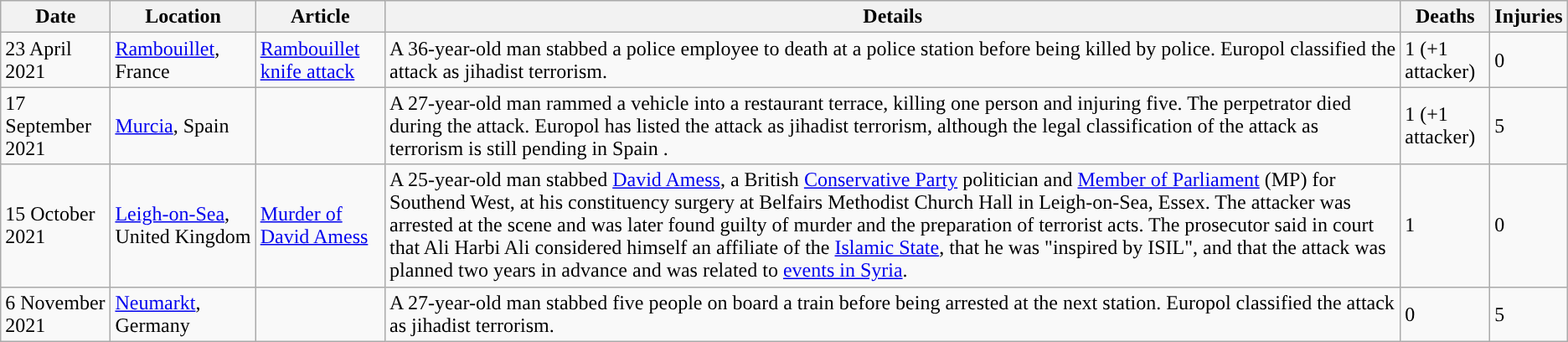<table class="wikitable ">
<tr>
<th>Date</th>
<th>Location</th>
<th>Article</th>
<th>Details</th>
<th>Deaths</th>
<th>Injuries</th>
</tr>
<tr>
<td>23 April 2021</td>
<td> <a href='#'>Rambouillet</a>, France</td>
<td><a href='#'>Rambouillet knife attack</a></td>
<td>A 36-year-old man stabbed a police employee to death at a police station before being killed by police. Europol classified the attack as jihadist terrorism.</td>
<td>1 (+1 attacker)</td>
<td>0</td>
</tr>
<tr>
<td>17 September 2021</td>
<td> <a href='#'>Murcia</a>, Spain</td>
<td></td>
<td>A 27-year-old man rammed a vehicle into a restaurant terrace, killing one person and injuring five. The perpetrator died during the attack. Europol has listed the attack as jihadist terrorism, although the legal classification of the attack as terrorism is still pending in Spain .</td>
<td>1 (+1 attacker)</td>
<td>5</td>
</tr>
<tr>
<td>15 October 2021</td>
<td> <a href='#'>Leigh-on-Sea</a>, United Kingdom</td>
<td><a href='#'>Murder of David Amess</a></td>
<td>A 25-year-old man stabbed <a href='#'>David Amess</a>, a British <a href='#'>Conservative Party</a> politician and <a href='#'>Member of Parliament</a> (MP) for Southend West, at his constituency surgery at Belfairs Methodist Church Hall in Leigh-on-Sea, Essex. The attacker was arrested at the scene and was later found guilty of murder and the preparation of terrorist acts. The prosecutor said in court that Ali Harbi Ali considered himself an affiliate of the <a href='#'>Islamic State</a>, that he was "inspired by ISIL", and that the attack was planned two years in advance and was related to <a href='#'>events in Syria</a>.</td>
<td>1</td>
<td>0</td>
</tr>
<tr>
<td>6 November 2021</td>
<td> <a href='#'>Neumarkt</a>, Germany</td>
<td></td>
<td>A 27-year-old man stabbed five people on board a train before being arrested at the next station. Europol classified the attack as jihadist terrorism.</td>
<td>0</td>
<td>5</td>
</tr>
</table>
